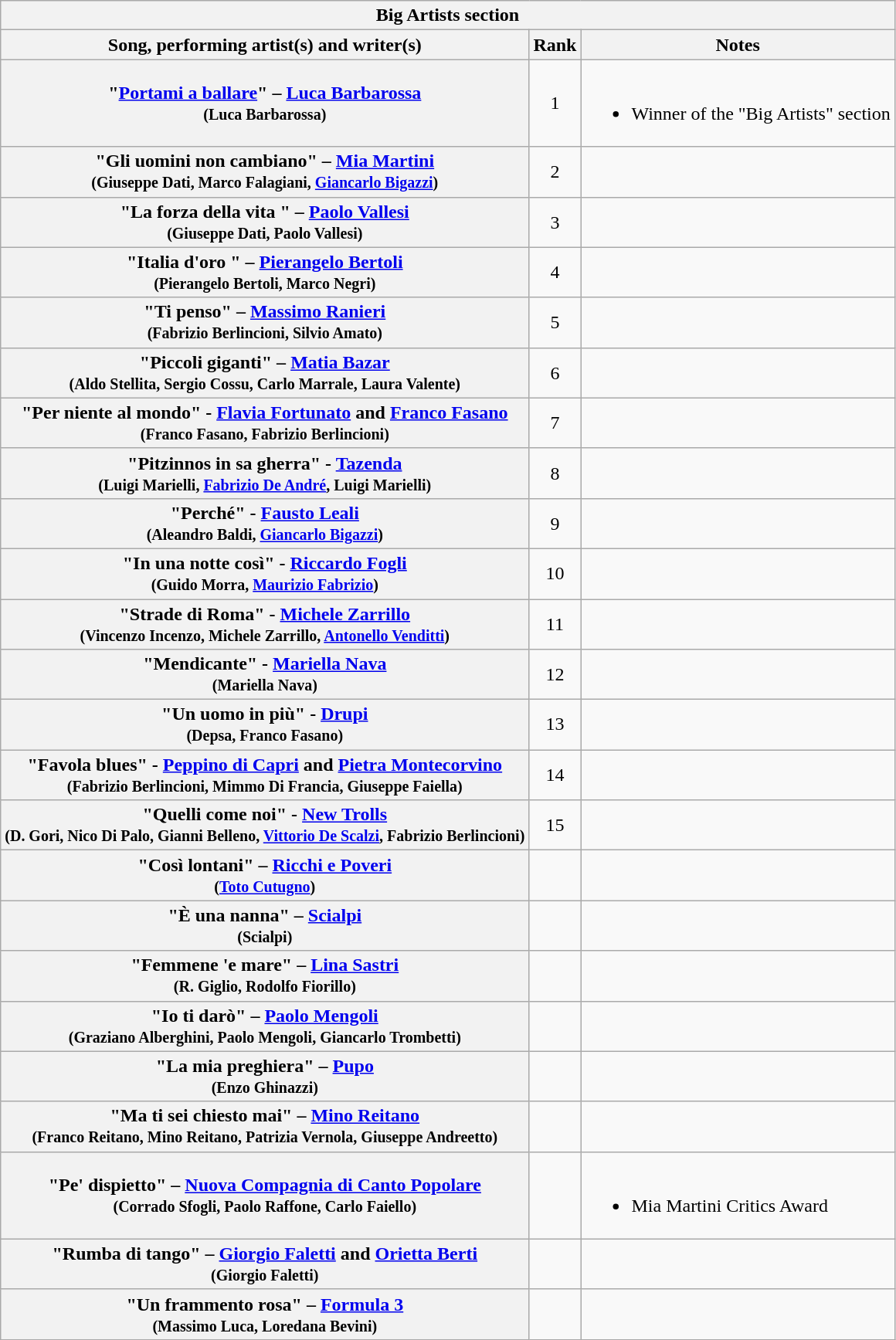<table class="plainrowheaders wikitable">
<tr>
<th colspan="3">Big Artists section </th>
</tr>
<tr>
<th>Song, performing artist(s) and writer(s)</th>
<th>Rank</th>
<th>Notes</th>
</tr>
<tr>
<th scope="row">"<a href='#'>Portami a ballare</a>" –  <a href='#'>Luca Barbarossa</a>  <br><small>(Luca Barbarossa)</small></th>
<td style="text-align:center;">1</td>
<td><br><ul><li>Winner of the "Big Artists" section</li></ul></td>
</tr>
<tr>
<th scope="row">"Gli uomini non cambiano" – <a href='#'>Mia Martini</a> <br><small>(Giuseppe Dati, Marco Falagiani, <a href='#'>Giancarlo Bigazzi</a>) </small></th>
<td style="text-align:center;">2</td>
<td></td>
</tr>
<tr>
<th scope="row">"La forza della vita " – <a href='#'>Paolo Vallesi</a>  <br><small>(Giuseppe Dati, Paolo Vallesi)</small></th>
<td style="text-align:center;">3</td>
<td></td>
</tr>
<tr>
<th scope="row">"Italia d'oro " – <a href='#'>Pierangelo Bertoli</a><br><small> (Pierangelo Bertoli, Marco Negri)</small></th>
<td style="text-align:center;">4</td>
<td></td>
</tr>
<tr>
<th scope="row">"Ti penso" –  <a href='#'>Massimo Ranieri</a> <br><small> (Fabrizio Berlincioni, Silvio Amato)</small></th>
<td style="text-align:center;">5</td>
<td></td>
</tr>
<tr>
<th scope="row">"Piccoli giganti"  – <a href='#'>Matia Bazar</a>   <br><small> (Aldo Stellita, Sergio Cossu, Carlo Marrale, Laura Valente) </small></th>
<td style="text-align:center;">6</td>
<td></td>
</tr>
<tr>
<th scope="row">"Per niente al mondo" -  <a href='#'>Flavia Fortunato</a> and  <a href='#'>Franco Fasano</a>   <br><small> (Franco Fasano, Fabrizio Berlincioni) </small></th>
<td style="text-align:center;">7</td>
<td></td>
</tr>
<tr>
<th scope="row">"Pitzinnos in sa gherra" -  <a href='#'>Tazenda</a> <br><small>  (Luigi Marielli, <a href='#'>Fabrizio De André</a>, Luigi Marielli) </small></th>
<td style="text-align:center;">8</td>
<td></td>
</tr>
<tr>
<th scope="row">"Perché" -  <a href='#'>Fausto Leali</a>  <br><small> (Aleandro Baldi, <a href='#'>Giancarlo Bigazzi</a>)  </small></th>
<td style="text-align:center;">9</td>
<td></td>
</tr>
<tr>
<th scope="row">"In una notte così" - <a href='#'>Riccardo Fogli</a>  <br><small> (Guido Morra, <a href='#'>Maurizio Fabrizio</a>) </small></th>
<td style="text-align:center;">10</td>
<td></td>
</tr>
<tr>
<th scope="row">"Strade di Roma" - <a href='#'>Michele Zarrillo</a> <br><small>  (Vincenzo Incenzo, Michele Zarrillo, <a href='#'>Antonello Venditti</a>) </small></th>
<td style="text-align:center;">11</td>
<td></td>
</tr>
<tr>
<th scope="row">"Mendicante" -  <a href='#'>Mariella Nava</a><br><small>(Mariella Nava)</small></th>
<td style="text-align:center;">12</td>
<td></td>
</tr>
<tr>
<th scope="row">"Un uomo in più" - <a href='#'>Drupi</a>   <br><small> (Depsa, Franco Fasano) </small></th>
<td style="text-align:center;">13</td>
<td></td>
</tr>
<tr>
<th scope="row">"Favola blues" - <a href='#'>Peppino di Capri</a> and <a href='#'>Pietra Montecorvino</a>  <br><small> (Fabrizio Berlincioni, Mimmo Di Francia, Giuseppe Faiella) </small></th>
<td style="text-align:center;">14</td>
<td></td>
</tr>
<tr>
<th scope="row">"Quelli come noi" - <a href='#'>New Trolls</a>  <br><small>(D. Gori, Nico Di Palo, Gianni Belleno, <a href='#'>Vittorio De Scalzi</a>, Fabrizio Berlincioni)</small></th>
<td style="text-align:center;">15</td>
<td></td>
</tr>
<tr>
<th scope="row">"Così lontani" –  <a href='#'>Ricchi e Poveri</a> <br><small>(<a href='#'>Toto Cutugno</a>) </small></th>
<td></td>
<td></td>
</tr>
<tr>
<th scope="row">"È una nanna" –  <a href='#'>Scialpi</a> <br><small>(Scialpi)</small></th>
<td></td>
<td></td>
</tr>
<tr>
<th scope="row">"Femmene 'e mare" – <a href='#'>Lina Sastri</a> <br><small>(R. Giglio, Rodolfo Fiorillo)</small></th>
<td></td>
<td></td>
</tr>
<tr>
<th scope="row">"Io ti darò" –  <a href='#'>Paolo Mengoli</a> <br><small> (Graziano Alberghini, Paolo Mengoli, Giancarlo Trombetti)</small></th>
<td></td>
<td></td>
</tr>
<tr>
<th scope="row">"La mia preghiera" – <a href='#'>Pupo</a> <br><small>(Enzo Ghinazzi)</small></th>
<td></td>
<td></td>
</tr>
<tr>
<th scope="row">"Ma ti sei chiesto mai" – <a href='#'>Mino Reitano</a> <br><small>(Franco Reitano, Mino Reitano, Patrizia Vernola, Giuseppe Andreetto)</small></th>
<td></td>
<td></td>
</tr>
<tr>
<th scope="row">"Pe' dispietto" – <a href='#'>Nuova Compagnia di Canto Popolare</a> <br><small>(Corrado Sfogli, Paolo Raffone, Carlo Faiello)</small></th>
<td></td>
<td><br><ul><li>Mia Martini Critics Award</li></ul></td>
</tr>
<tr>
<th scope="row">"Rumba di tango" –   <a href='#'>Giorgio Faletti</a> and <a href='#'>Orietta Berti</a><br><small>(Giorgio Faletti)</small></th>
<td></td>
<td></td>
</tr>
<tr>
<th scope="row">"Un frammento rosa" – <a href='#'>Formula 3</a> <br><small>(Massimo Luca, Loredana Bevini)</small></th>
<td></td>
<td></td>
</tr>
</table>
